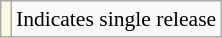<table class="wikitable" style="font-size:90%;">
<tr>
<td style="background:#fcf8df;"></td>
<td>Indicates single release</td>
</tr>
</table>
